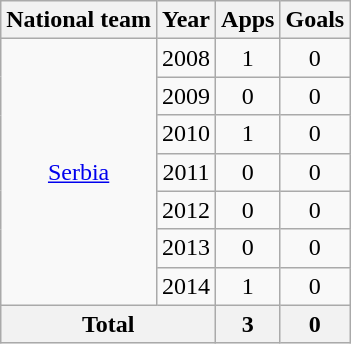<table class="wikitable" style="text-align:center">
<tr>
<th>National team</th>
<th>Year</th>
<th>Apps</th>
<th>Goals</th>
</tr>
<tr>
<td rowspan="7" style="vertical-align:center"><a href='#'>Serbia</a></td>
<td>2008</td>
<td>1</td>
<td>0</td>
</tr>
<tr>
<td>2009</td>
<td>0</td>
<td>0</td>
</tr>
<tr>
<td>2010</td>
<td>1</td>
<td>0</td>
</tr>
<tr>
<td>2011</td>
<td>0</td>
<td>0</td>
</tr>
<tr>
<td>2012</td>
<td>0</td>
<td>0</td>
</tr>
<tr>
<td>2013</td>
<td>0</td>
<td>0</td>
</tr>
<tr>
<td>2014</td>
<td>1</td>
<td>0</td>
</tr>
<tr>
<th colspan="2">Total</th>
<th>3</th>
<th>0</th>
</tr>
</table>
